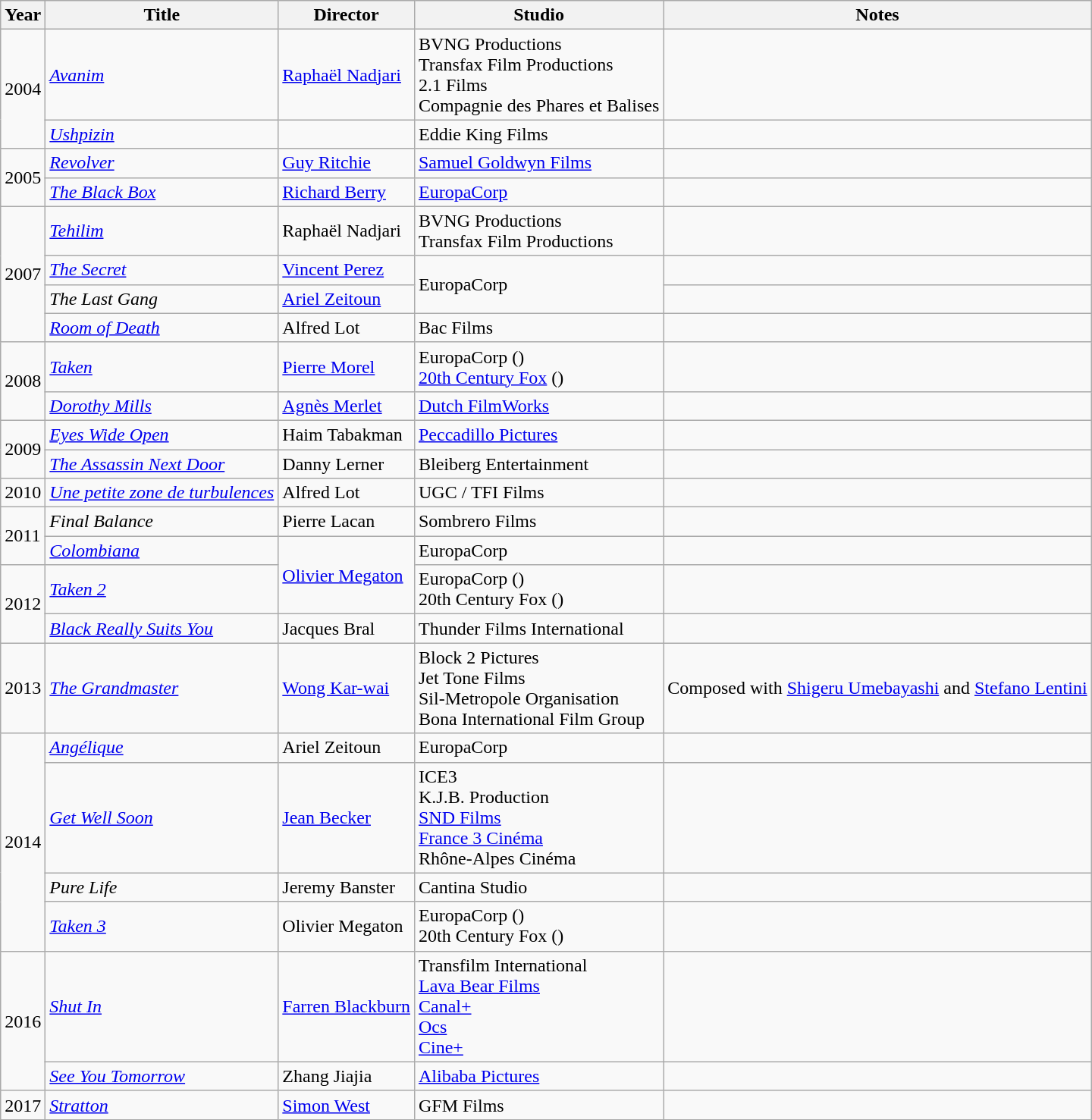<table class="wikitable">
<tr>
<th>Year</th>
<th>Title</th>
<th>Director</th>
<th>Studio</th>
<th>Notes</th>
</tr>
<tr>
<td rowspan="2">2004</td>
<td><em><a href='#'>Avanim</a></em></td>
<td><a href='#'>Raphaël Nadjari</a></td>
<td>BVNG Productions<br>Transfax Film Productions<br>2.1 Films<br>Compagnie des Phares et Balises</td>
<td></td>
</tr>
<tr>
<td><em><a href='#'>Ushpizin</a></em></td>
<td></td>
<td>Eddie King Films</td>
<td></td>
</tr>
<tr>
<td rowspan="2">2005</td>
<td><em><a href='#'>Revolver</a></em></td>
<td><a href='#'>Guy Ritchie</a></td>
<td><a href='#'>Samuel Goldwyn Films</a></td>
<td></td>
</tr>
<tr>
<td><em><a href='#'>The Black Box</a></em></td>
<td><a href='#'>Richard Berry</a></td>
<td><a href='#'>EuropaCorp</a></td>
<td></td>
</tr>
<tr>
<td rowspan="4">2007</td>
<td><em><a href='#'>Tehilim</a></em></td>
<td>Raphaël Nadjari</td>
<td>BVNG Productions<br>Transfax Film Productions</td>
<td></td>
</tr>
<tr>
<td><em><a href='#'>The Secret</a></em></td>
<td><a href='#'>Vincent Perez</a></td>
<td rowspan="2">EuropaCorp</td>
<td></td>
</tr>
<tr>
<td><em>The Last Gang</em></td>
<td><a href='#'>Ariel Zeitoun</a></td>
<td></td>
</tr>
<tr>
<td><em><a href='#'>Room of Death</a></em></td>
<td>Alfred Lot</td>
<td>Bac Films</td>
<td></td>
</tr>
<tr>
<td rowspan="2">2008</td>
<td><em><a href='#'>Taken</a></em></td>
<td><a href='#'>Pierre Morel</a></td>
<td>EuropaCorp ()<br><a href='#'>20th Century Fox</a> ()</td>
<td></td>
</tr>
<tr>
<td><em><a href='#'>Dorothy Mills</a></em></td>
<td><a href='#'>Agnès Merlet</a></td>
<td><a href='#'>Dutch FilmWorks</a></td>
<td></td>
</tr>
<tr>
<td rowspan="2">2009</td>
<td><em><a href='#'>Eyes Wide Open</a></em></td>
<td>Haim Tabakman</td>
<td><a href='#'>Peccadillo Pictures</a></td>
<td></td>
</tr>
<tr>
<td><em><a href='#'>The Assassin Next Door</a></em></td>
<td>Danny Lerner</td>
<td>Bleiberg Entertainment</td>
<td></td>
</tr>
<tr>
<td rowspan="1">2010</td>
<td><em><a href='#'>Une petite zone de turbulences</a></em></td>
<td>Alfred Lot</td>
<td>UGC / TFI Films</td>
<td></td>
</tr>
<tr>
<td rowspan="2">2011</td>
<td><em>Final Balance</em></td>
<td>Pierre Lacan</td>
<td>Sombrero Films</td>
<td></td>
</tr>
<tr>
<td><em><a href='#'>Colombiana</a></em></td>
<td rowspan="2"><a href='#'>Olivier Megaton</a></td>
<td>EuropaCorp</td>
<td></td>
</tr>
<tr>
<td rowspan="2">2012</td>
<td><em><a href='#'>Taken 2</a></em></td>
<td>EuropaCorp ()<br>20th Century Fox ()</td>
<td></td>
</tr>
<tr>
<td><em><a href='#'>Black Really Suits You</a></em></td>
<td>Jacques Bral</td>
<td>Thunder Films International</td>
<td></td>
</tr>
<tr>
<td>2013</td>
<td><em><a href='#'>The Grandmaster</a></em></td>
<td><a href='#'>Wong Kar-wai</a></td>
<td>Block 2 Pictures<br>Jet Tone Films<br>Sil-Metropole Organisation<br>Bona International Film Group</td>
<td>Composed with <a href='#'>Shigeru Umebayashi</a> and <a href='#'>Stefano Lentini</a></td>
</tr>
<tr>
<td rowspan="4">2014</td>
<td><em><a href='#'>Angélique</a></em></td>
<td>Ariel Zeitoun</td>
<td>EuropaCorp</td>
<td></td>
</tr>
<tr>
<td><em><a href='#'>Get Well Soon</a></em></td>
<td><a href='#'>Jean Becker</a></td>
<td>ICE3 <br> K.J.B. Production <br> <a href='#'>SND Films</a> <br> <a href='#'>France 3 Cinéma</a> <br>Rhône-Alpes Cinéma</td>
<td></td>
</tr>
<tr>
<td><em>Pure Life</em></td>
<td>Jeremy Banster</td>
<td>Cantina Studio</td>
<td></td>
</tr>
<tr>
<td><em><a href='#'>Taken 3</a></em></td>
<td>Olivier Megaton</td>
<td>EuropaCorp ()<br>20th Century Fox ()</td>
<td></td>
</tr>
<tr>
<td rowspan="2">2016</td>
<td><em><a href='#'>Shut In</a></em></td>
<td><a href='#'>Farren Blackburn</a></td>
<td>Transfilm International<br><a href='#'>Lava Bear Films</a><br><a href='#'>Canal+</a><br><a href='#'>Ocs</a><br><a href='#'>Cine+</a></td>
<td></td>
</tr>
<tr>
<td><em><a href='#'>See You Tomorrow</a></em></td>
<td>Zhang Jiajia</td>
<td><a href='#'>Alibaba Pictures</a></td>
<td></td>
</tr>
<tr>
<td>2017</td>
<td><em><a href='#'>Stratton</a></em></td>
<td><a href='#'>Simon West</a></td>
<td>GFM Films</td>
<td></td>
</tr>
</table>
